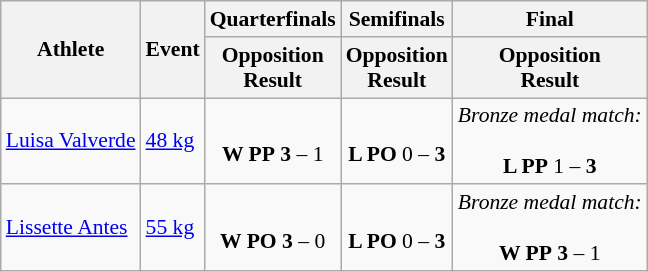<table class="wikitable" border="1" style="font-size:90%">
<tr>
<th rowspan=2>Athlete</th>
<th rowspan=2>Event</th>
<th>Quarterfinals</th>
<th>Semifinals</th>
<th>Final</th>
</tr>
<tr>
<th>Opposition<br>Result</th>
<th>Opposition<br>Result</th>
<th>Opposition<br>Result</th>
</tr>
<tr>
<td><a href='#'>Luisa Valverde</a></td>
<td><a href='#'>48 kg</a></td>
<td align=center><br><strong>W PP</strong> <strong>3</strong> – 1</td>
<td align=center><br><strong>L PO</strong> 0 – <strong>3</strong></td>
<td align=center><em>Bronze medal match:</em><br><br><strong>L PP</strong> 1 – <strong>3</strong></td>
</tr>
<tr>
<td><a href='#'>Lissette Antes</a></td>
<td><a href='#'>55 kg</a></td>
<td align=center><br><strong>W PO</strong> <strong>3</strong> – 0</td>
<td align=center><br><strong>L PO</strong> 0 – <strong>3</strong></td>
<td align=center><em>Bronze medal match:</em><br><br><strong>W PP</strong> <strong>3</strong> – 1<br></td>
</tr>
</table>
